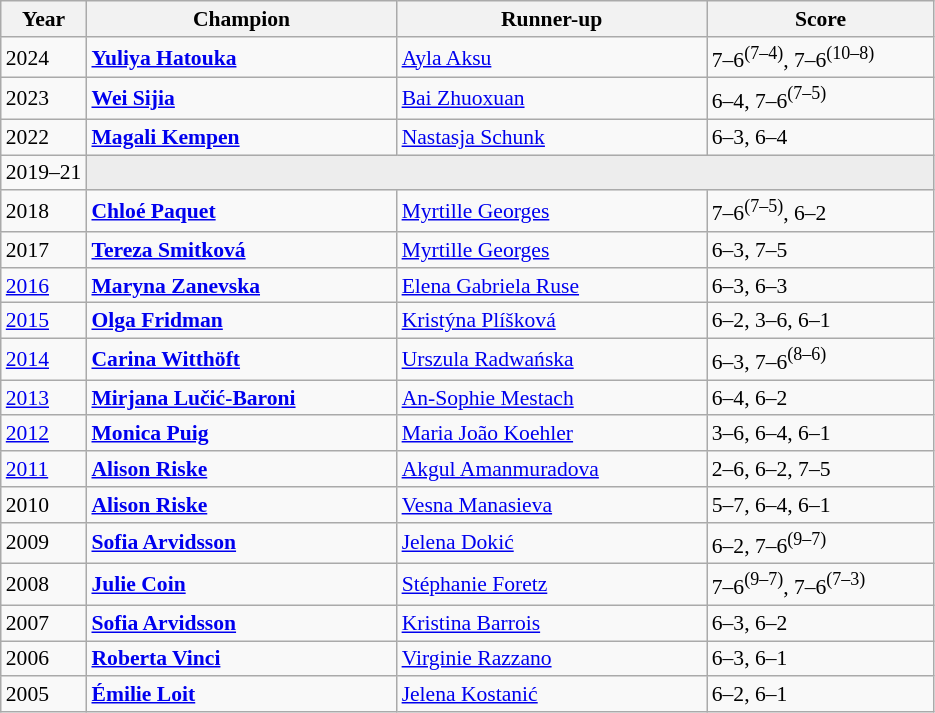<table class="wikitable" style="font-size:90%">
<tr>
<th>Year</th>
<th width="200">Champion</th>
<th width="200">Runner-up</th>
<th width="145">Score</th>
</tr>
<tr>
<td>2024</td>
<td><strong> <a href='#'>Yuliya Hatouka</a></strong></td>
<td> <a href='#'>Ayla Aksu</a></td>
<td>7–6<sup>(7–4)</sup>, 7–6<sup>(10–8)</sup></td>
</tr>
<tr>
<td>2023</td>
<td><strong> <a href='#'>Wei Sijia</a></strong></td>
<td> <a href='#'>Bai Zhuoxuan</a></td>
<td>6–4, 7–6<sup>(7–5)</sup></td>
</tr>
<tr>
<td>2022</td>
<td> <strong><a href='#'>Magali Kempen</a></strong></td>
<td> <a href='#'>Nastasja Schunk</a></td>
<td>6–3, 6–4</td>
</tr>
<tr>
<td>2019–21</td>
<td colspan=3 bgcolor="#ededed"></td>
</tr>
<tr>
<td>2018</td>
<td> <strong><a href='#'>Chloé Paquet</a></strong></td>
<td> <a href='#'>Myrtille Georges</a></td>
<td>7–6<sup>(7–5)</sup>, 6–2</td>
</tr>
<tr>
<td>2017</td>
<td> <strong><a href='#'>Tereza Smitková</a></strong></td>
<td> <a href='#'>Myrtille Georges</a></td>
<td>6–3, 7–5</td>
</tr>
<tr>
<td><a href='#'>2016</a></td>
<td> <strong><a href='#'>Maryna Zanevska</a></strong></td>
<td> <a href='#'>Elena Gabriela Ruse</a></td>
<td>6–3, 6–3</td>
</tr>
<tr>
<td><a href='#'>2015</a></td>
<td> <strong><a href='#'>Olga Fridman</a></strong></td>
<td> <a href='#'>Kristýna Plíšková</a></td>
<td>6–2, 3–6, 6–1</td>
</tr>
<tr>
<td><a href='#'>2014</a></td>
<td> <strong><a href='#'>Carina Witthöft</a></strong></td>
<td> <a href='#'>Urszula Radwańska</a></td>
<td>6–3, 7–6<sup>(8–6)</sup></td>
</tr>
<tr>
<td><a href='#'>2013</a></td>
<td> <strong><a href='#'>Mirjana Lučić-Baroni</a></strong></td>
<td> <a href='#'>An-Sophie Mestach</a></td>
<td>6–4, 6–2</td>
</tr>
<tr>
<td><a href='#'>2012</a></td>
<td> <strong><a href='#'>Monica Puig</a></strong></td>
<td> <a href='#'>Maria João Koehler</a></td>
<td>3–6, 6–4, 6–1</td>
</tr>
<tr>
<td><a href='#'>2011</a></td>
<td> <strong><a href='#'>Alison Riske</a></strong></td>
<td> <a href='#'>Akgul Amanmuradova</a></td>
<td>2–6, 6–2, 7–5</td>
</tr>
<tr>
<td>2010</td>
<td> <strong><a href='#'>Alison Riske</a></strong></td>
<td> <a href='#'>Vesna Manasieva</a></td>
<td>5–7, 6–4, 6–1</td>
</tr>
<tr>
<td>2009</td>
<td> <strong><a href='#'>Sofia Arvidsson</a></strong></td>
<td> <a href='#'>Jelena Dokić</a></td>
<td>6–2, 7–6<sup>(9–7)</sup></td>
</tr>
<tr>
<td>2008</td>
<td> <strong><a href='#'>Julie Coin</a></strong></td>
<td> <a href='#'>Stéphanie Foretz</a></td>
<td>7–6<sup>(9–7)</sup>, 7–6<sup>(7–3)</sup></td>
</tr>
<tr>
<td>2007</td>
<td> <strong><a href='#'>Sofia Arvidsson</a></strong></td>
<td> <a href='#'>Kristina Barrois</a></td>
<td>6–3, 6–2</td>
</tr>
<tr>
<td>2006</td>
<td> <strong><a href='#'>Roberta Vinci</a></strong></td>
<td> <a href='#'>Virginie Razzano</a></td>
<td>6–3, 6–1</td>
</tr>
<tr>
<td>2005</td>
<td> <strong><a href='#'>Émilie Loit</a></strong></td>
<td> <a href='#'>Jelena Kostanić</a></td>
<td>6–2, 6–1</td>
</tr>
</table>
